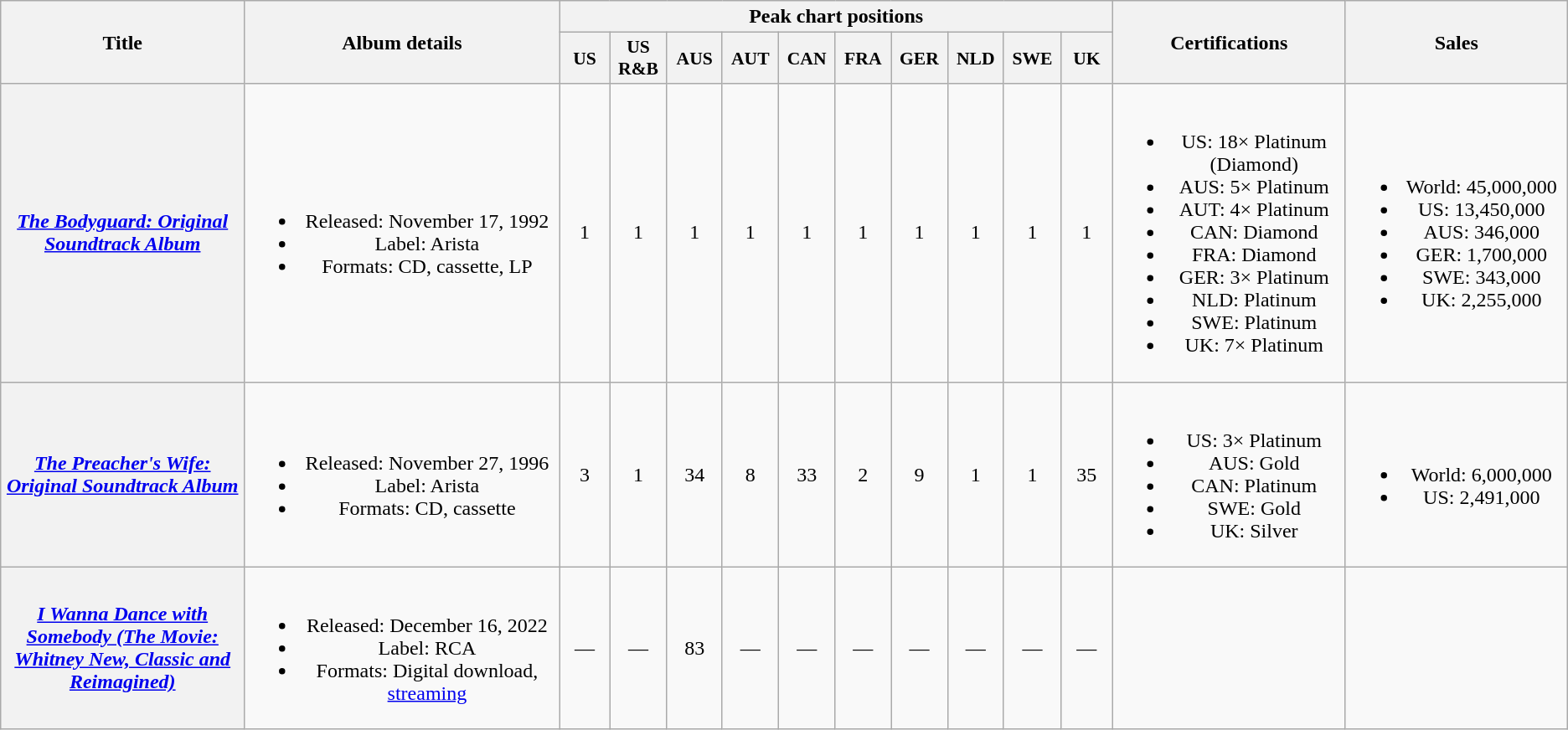<table class="wikitable plainrowheaders" style="text-align:center;">
<tr>
<th scope="col" rowspan="2" style="width:16em;">Title</th>
<th scope="col" rowspan="2" style="width:21em;">Album details</th>
<th scope="col" colspan="10">Peak chart positions</th>
<th scope="col" rowspan="2" style="width:14em;">Certifications</th>
<th scope="col" rowspan="2" style="width:13em;">Sales</th>
</tr>
<tr>
<th scope="col" style="width:3em;font-size:90%;">US<br></th>
<th scope="col" style="width:3em;font-size:90%;">US R&B<br></th>
<th scope="col" style="width:3em;font-size:90%;">AUS<br></th>
<th scope="col" style="width:3em;font-size:90%;">AUT<br></th>
<th scope="col" style="width:3em;font-size:90%;">CAN<br></th>
<th scope="col" style="width:3em;font-size:90%;">FRA<br></th>
<th scope="col" style="width:3em;font-size:90%;">GER<br></th>
<th scope="col" style="width:3em;font-size:90%;">NLD<br></th>
<th scope="col" style="width:3em;font-size:90%;">SWE<br></th>
<th scope="col" style="width:3em;font-size:90%;">UK<br></th>
</tr>
<tr>
<th scope="row"><em><a href='#'>The Bodyguard: Original Soundtrack Album</a></em></th>
<td><br><ul><li>Released: November 17, 1992</li><li>Label: Arista</li><li>Formats: CD, cassette, LP</li></ul></td>
<td>1</td>
<td>1</td>
<td>1</td>
<td>1</td>
<td>1</td>
<td>1</td>
<td>1</td>
<td>1</td>
<td>1</td>
<td>1</td>
<td><br><ul><li>US: 18× Platinum (Diamond)</li><li>AUS: 5× Platinum</li><li>AUT: 4× Platinum</li><li>CAN: Diamond</li><li>FRA: Diamond</li><li>GER: 3× Platinum</li><li>NLD: Platinum</li><li>SWE: Platinum</li><li>UK: 7× Platinum</li></ul></td>
<td><br><ul><li>World: 45,000,000</li><li>US: 13,450,000</li><li>AUS: 346,000</li><li>GER: 1,700,000</li><li>SWE: 343,000</li><li>UK: 2,255,000</li></ul></td>
</tr>
<tr>
<th scope="row"><em><a href='#'>The Preacher's Wife: Original Soundtrack Album</a></em></th>
<td><br><ul><li>Released: November 27, 1996</li><li>Label: Arista</li><li>Formats: CD, cassette</li></ul></td>
<td>3</td>
<td>1</td>
<td>34</td>
<td>8</td>
<td>33</td>
<td>2</td>
<td>9</td>
<td>1</td>
<td>1</td>
<td>35</td>
<td><br><ul><li>US: 3× Platinum</li><li>AUS: Gold</li><li>CAN: Platinum</li><li>SWE: Gold</li><li>UK: Silver</li></ul></td>
<td><br><ul><li>World: 6,000,000</li><li>US: 2,491,000</li></ul></td>
</tr>
<tr>
<th scope="row"><em><a href='#'>I Wanna Dance with Somebody (The Movie: Whitney New, Classic and Reimagined)</a></em></th>
<td><br><ul><li>Released: December 16, 2022</li><li>Label: RCA</li><li>Formats: Digital download, <a href='#'>streaming</a></li></ul></td>
<td>—</td>
<td>—</td>
<td>83</td>
<td>—</td>
<td>—</td>
<td>—</td>
<td>—</td>
<td>—</td>
<td>—</td>
<td>—</td>
<td></td>
<td></td>
</tr>
</table>
